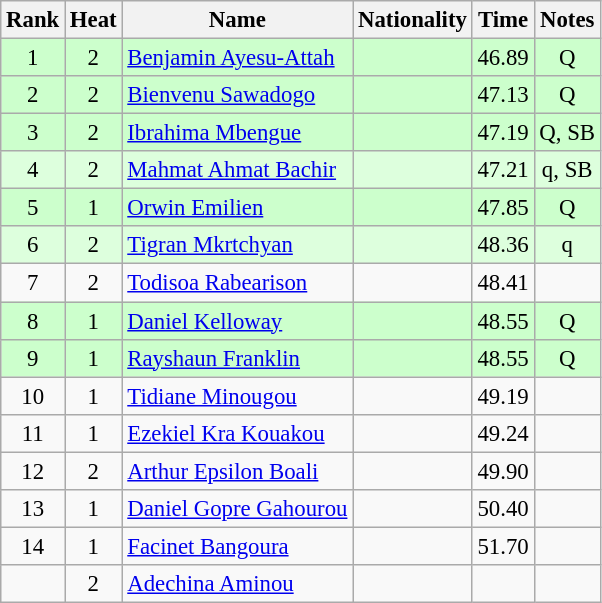<table class="wikitable sortable" style="text-align:center; font-size:95%">
<tr>
<th>Rank</th>
<th>Heat</th>
<th>Name</th>
<th>Nationality</th>
<th>Time</th>
<th>Notes</th>
</tr>
<tr bgcolor=ccffcc>
<td>1</td>
<td>2</td>
<td align=left><a href='#'>Benjamin Ayesu-Attah</a></td>
<td align=left></td>
<td>46.89</td>
<td>Q</td>
</tr>
<tr bgcolor=ccffcc>
<td>2</td>
<td>2</td>
<td align=left><a href='#'>Bienvenu Sawadogo</a></td>
<td align=left></td>
<td>47.13</td>
<td>Q</td>
</tr>
<tr bgcolor=ccffcc>
<td>3</td>
<td>2</td>
<td align=left><a href='#'>Ibrahima Mbengue</a></td>
<td align=left></td>
<td>47.19</td>
<td>Q, SB</td>
</tr>
<tr bgcolor=ddffdd>
<td>4</td>
<td>2</td>
<td align=left><a href='#'>Mahmat Ahmat Bachir</a></td>
<td align=left></td>
<td>47.21</td>
<td>q, SB</td>
</tr>
<tr bgcolor=ccffcc>
<td>5</td>
<td>1</td>
<td align=left><a href='#'>Orwin Emilien</a></td>
<td align=left></td>
<td>47.85</td>
<td>Q</td>
</tr>
<tr bgcolor=ddffdd>
<td>6</td>
<td>2</td>
<td align=left><a href='#'>Tigran Mkrtchyan</a></td>
<td align=left></td>
<td>48.36</td>
<td>q</td>
</tr>
<tr>
<td>7</td>
<td>2</td>
<td align=left><a href='#'>Todisoa Rabearison</a></td>
<td align=left></td>
<td>48.41</td>
<td></td>
</tr>
<tr bgcolor=ccffcc>
<td>8</td>
<td>1</td>
<td align=left><a href='#'>Daniel Kelloway</a></td>
<td align=left></td>
<td>48.55</td>
<td>Q</td>
</tr>
<tr bgcolor=ccffcc>
<td>9</td>
<td>1</td>
<td align=left><a href='#'>Rayshaun Franklin</a></td>
<td align=left></td>
<td>48.55</td>
<td>Q</td>
</tr>
<tr>
<td>10</td>
<td>1</td>
<td align=left><a href='#'>Tidiane Minougou</a></td>
<td align=left></td>
<td>49.19</td>
<td></td>
</tr>
<tr>
<td>11</td>
<td>1</td>
<td align=left><a href='#'>Ezekiel Kra Kouakou</a></td>
<td align=left></td>
<td>49.24</td>
<td></td>
</tr>
<tr>
<td>12</td>
<td>2</td>
<td align=left><a href='#'>Arthur Epsilon Boali</a></td>
<td align=left></td>
<td>49.90</td>
<td></td>
</tr>
<tr>
<td>13</td>
<td>1</td>
<td align=left><a href='#'>Daniel Gopre Gahourou</a></td>
<td align=left></td>
<td>50.40</td>
<td></td>
</tr>
<tr>
<td>14</td>
<td>1</td>
<td align=left><a href='#'>Facinet Bangoura</a></td>
<td align=left></td>
<td>51.70</td>
<td></td>
</tr>
<tr>
<td></td>
<td>2</td>
<td align=left><a href='#'>Adechina Aminou</a></td>
<td align=left></td>
<td></td>
<td></td>
</tr>
</table>
